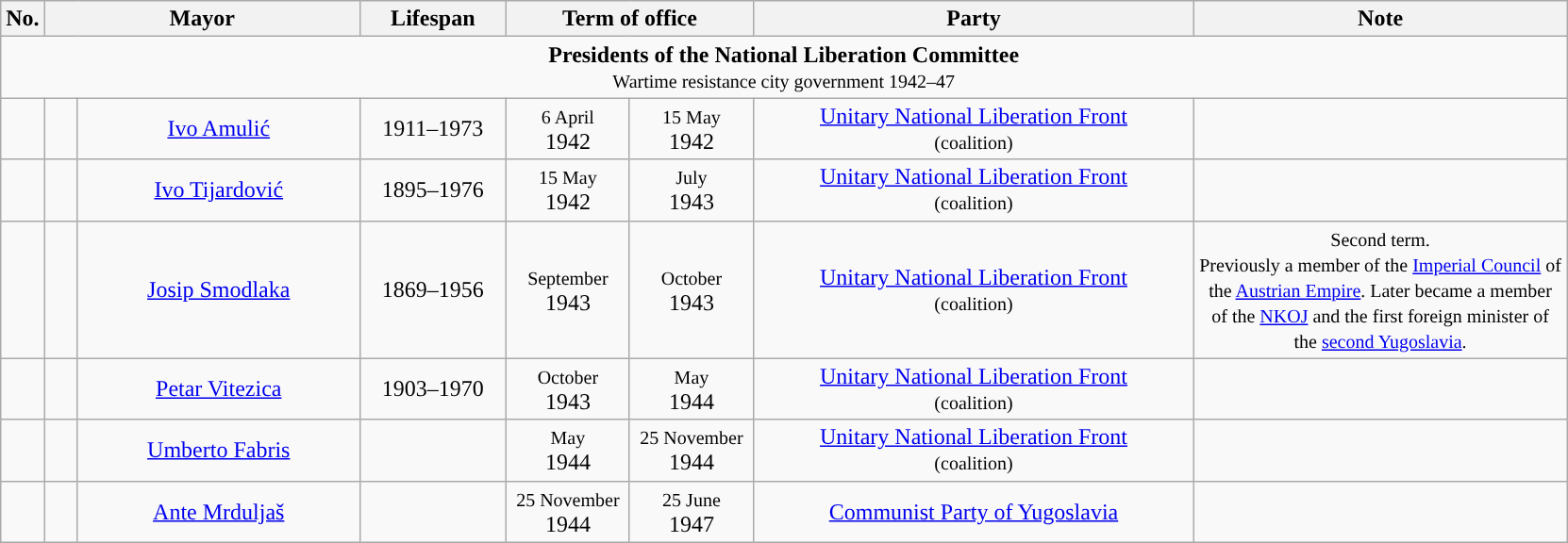<table class="wikitable" style="text-align:center;">
<tr>
<th>No.</th>
<th colspan=2>Mayor</th>
<th>Lifespan</th>
<th colspan=2>Term of office</th>
<th>Party</th>
<th>Note</th>
</tr>
<tr>
<td align="center" colspan="8"><strong>Presidents of the National Liberation Committee</strong><br><small>Wartime resistance city government 1942–47</small></td>
</tr>
<tr>
<td style="background: "></td>
<td style="width:1em;"></td>
<td style="width:12em;"><a href='#'>Ivo Amulić</a></td>
<td style="width:6em;">1911–1973</td>
<td style="width:5em;"><small>6 April</small><br>1942</td>
<td style="width:5em;"><small>15 May</small><br>1942</td>
<td style="width:19em;"><a href='#'>Unitary National Liberation Front</a><br><small>(coalition)</small></td>
<td style="width:16em;"><small></small></td>
</tr>
<tr>
<td style="background: "></td>
<td style="width:1em;"></td>
<td style="width:12em;"><a href='#'>Ivo Tijardović</a></td>
<td style="width:6em;">1895–1976</td>
<td style="width:5em;"><small>15 May</small><br>1942</td>
<td style="width:5em;"><small>July</small><br>1943</td>
<td style="width:19em;"><a href='#'>Unitary National Liberation Front</a><br><small>(coalition)</small></td>
<td style="width:16em;"><small></small></td>
</tr>
<tr>
<td style="background: "></td>
<td style="width:1em;"></td>
<td style="width:12em;"><a href='#'>Josip Smodlaka</a></td>
<td style="width:6em;">1869–1956</td>
<td style="width:5em;"><small>September</small><br>1943</td>
<td style="width:5em;"><small>October</small><br>1943</td>
<td style="width:19em;"><a href='#'>Unitary National Liberation Front</a><br><small>(coalition)</small></td>
<td style="width:16em;"><small>Second term.<br>Previously a member of the <a href='#'>Imperial Council</a> of the <a href='#'>Austrian Empire</a>. Later became a member of the <a href='#'>NKOJ</a> and the first foreign minister of the <a href='#'>second Yugoslavia</a>.</small></td>
</tr>
<tr>
<td style="background: "></td>
<td style="width:1em;"></td>
<td style="width:12em;"><a href='#'>Petar Vitezica</a></td>
<td style="width:6em;">1903–1970</td>
<td style="width:5em;"><small>October</small><br>1943</td>
<td style="width:5em;"><small>May</small><br>1944</td>
<td style="width:19em;"><a href='#'>Unitary National Liberation Front</a><br><small>(coalition)</small></td>
<td style="width:16em;"><small></small></td>
</tr>
<tr>
<td style="background: "></td>
<td style="width:1em;"></td>
<td style="width:12em;"><a href='#'>Umberto Fabris</a></td>
<td style="width:6em;"></td>
<td style="width:5em;"><small>May</small><br>1944</td>
<td style="width:5em;"><small>25 November</small><br>1944</td>
<td style="width:19em;"><a href='#'>Unitary National Liberation Front</a><br><small>(coalition)</small></td>
<td style="width:16em;"><small></small></td>
</tr>
<tr>
<td style="background: "></td>
<td style="width:1em;"></td>
<td style="width:12em;"><a href='#'>Ante Mrduljaš</a></td>
<td style="width:6em;"></td>
<td style="width:5em;"><small>25 November</small><br>1944</td>
<td style="width:5em;"><small>25 June</small><br>1947</td>
<td style="width:19em;"><a href='#'>Communist Party of Yugoslavia</a></td>
<td style="width:16em;"><small></small></td>
</tr>
</table>
